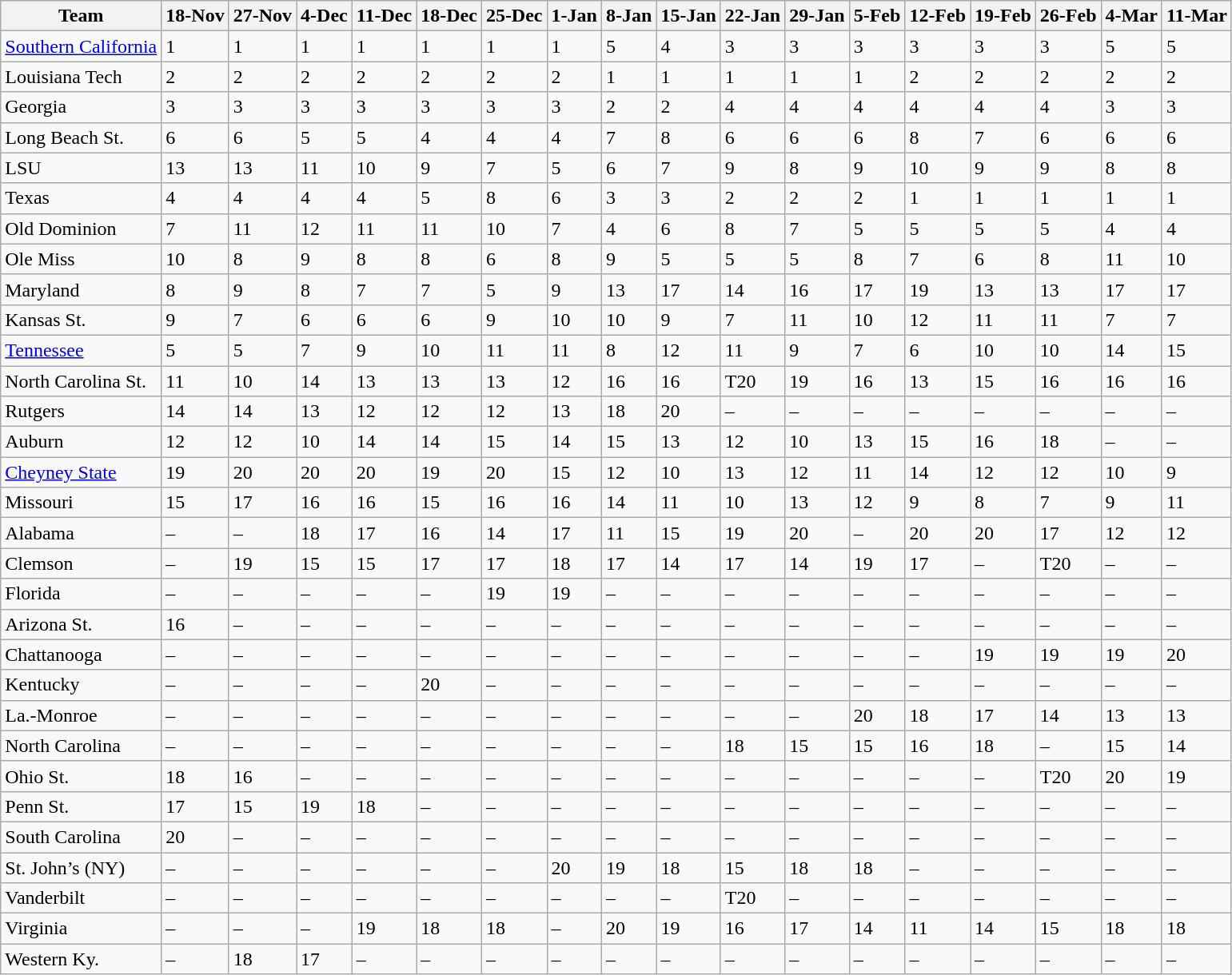<table class="wikitable sortable">
<tr>
<th>Team</th>
<th>18-Nov</th>
<th>27-Nov</th>
<th>4-Dec</th>
<th>11-Dec</th>
<th>18-Dec</th>
<th>25-Dec</th>
<th>1-Jan</th>
<th>8-Jan</th>
<th>15-Jan</th>
<th>22-Jan</th>
<th>29-Jan</th>
<th>5-Feb</th>
<th>12-Feb</th>
<th>19-Feb</th>
<th>26-Feb</th>
<th>4-Mar</th>
<th>11-Mar</th>
</tr>
<tr>
<td><a href='#'>Southern California</a></td>
<td>1</td>
<td>1</td>
<td>1</td>
<td>1</td>
<td>1</td>
<td>1</td>
<td>1</td>
<td>5</td>
<td>4</td>
<td>3</td>
<td>3</td>
<td>3</td>
<td>3</td>
<td>3</td>
<td>3</td>
<td>5</td>
<td>5</td>
</tr>
<tr>
<td>Louisiana Tech</td>
<td>2</td>
<td>2</td>
<td>2</td>
<td>2</td>
<td>2</td>
<td>2</td>
<td>2</td>
<td>1</td>
<td>1</td>
<td>1</td>
<td>1</td>
<td>1</td>
<td>2</td>
<td>2</td>
<td>2</td>
<td>2</td>
<td>2</td>
</tr>
<tr>
<td>Georgia</td>
<td>3</td>
<td>3</td>
<td>3</td>
<td>3</td>
<td>3</td>
<td>3</td>
<td>3</td>
<td>2</td>
<td>2</td>
<td>4</td>
<td>4</td>
<td>4</td>
<td>4</td>
<td>4</td>
<td>4</td>
<td>3</td>
<td>3</td>
</tr>
<tr>
<td>Long Beach St.</td>
<td>6</td>
<td>6</td>
<td>5</td>
<td>5</td>
<td>4</td>
<td>4</td>
<td>4</td>
<td>7</td>
<td>8</td>
<td>6</td>
<td>6</td>
<td>6</td>
<td>8</td>
<td>7</td>
<td>6</td>
<td>6</td>
<td>6</td>
</tr>
<tr>
<td>LSU</td>
<td>13</td>
<td>13</td>
<td>11</td>
<td>10</td>
<td>9</td>
<td>7</td>
<td>5</td>
<td>6</td>
<td>7</td>
<td>9</td>
<td>8</td>
<td>9</td>
<td>10</td>
<td>9</td>
<td>9</td>
<td>8</td>
<td>8</td>
</tr>
<tr>
<td>Texas</td>
<td>4</td>
<td>4</td>
<td>4</td>
<td>4</td>
<td>5</td>
<td>8</td>
<td>6</td>
<td>3</td>
<td>3</td>
<td>2</td>
<td>2</td>
<td>2</td>
<td>1</td>
<td>1</td>
<td>1</td>
<td>1</td>
<td>1</td>
</tr>
<tr>
<td>Old Dominion</td>
<td>7</td>
<td>11</td>
<td>12</td>
<td>11</td>
<td>11</td>
<td>10</td>
<td>7</td>
<td>4</td>
<td>6</td>
<td>8</td>
<td>7</td>
<td>5</td>
<td>5</td>
<td>5</td>
<td>5</td>
<td>4</td>
<td>4</td>
</tr>
<tr>
<td>Ole Miss</td>
<td>10</td>
<td>8</td>
<td>9</td>
<td>8</td>
<td>8</td>
<td>6</td>
<td>8</td>
<td>9</td>
<td>5</td>
<td>5</td>
<td>5</td>
<td>8</td>
<td>7</td>
<td>6</td>
<td>8</td>
<td>11</td>
<td>10</td>
</tr>
<tr>
<td>Maryland</td>
<td>8</td>
<td>9</td>
<td>8</td>
<td>7</td>
<td>7</td>
<td>5</td>
<td>9</td>
<td>13</td>
<td>17</td>
<td>14</td>
<td>16</td>
<td>17</td>
<td>19</td>
<td>13</td>
<td>13</td>
<td>17</td>
<td>17</td>
</tr>
<tr>
<td>Kansas St.</td>
<td>9</td>
<td>7</td>
<td>6</td>
<td>6</td>
<td>6</td>
<td>9</td>
<td>10</td>
<td>10</td>
<td>9</td>
<td>7</td>
<td>11</td>
<td>10</td>
<td>12</td>
<td>11</td>
<td>11</td>
<td>7</td>
<td>7</td>
</tr>
<tr>
<td><a href='#'>Tennessee</a></td>
<td>5</td>
<td>5</td>
<td>7</td>
<td>9</td>
<td>10</td>
<td>11</td>
<td>11</td>
<td>8</td>
<td>12</td>
<td>11</td>
<td>9</td>
<td>7</td>
<td>6</td>
<td>10</td>
<td>10</td>
<td>14</td>
<td>15</td>
</tr>
<tr>
<td>North Carolina St.</td>
<td>11</td>
<td>10</td>
<td>14</td>
<td>13</td>
<td>13</td>
<td>13</td>
<td>12</td>
<td>16</td>
<td>16</td>
<td data-sort-value=20>T20</td>
<td>19</td>
<td>16</td>
<td>13</td>
<td>15</td>
<td>16</td>
<td>16</td>
<td>16</td>
</tr>
<tr>
<td>Rutgers</td>
<td>14</td>
<td>14</td>
<td>13</td>
<td>12</td>
<td>12</td>
<td>12</td>
<td>13</td>
<td>18</td>
<td>20</td>
<td data-sort-value=99>–</td>
<td data-sort-value=99>–</td>
<td data-sort-value=99>–</td>
<td data-sort-value=99>–</td>
<td data-sort-value=99>–</td>
<td data-sort-value=99>–</td>
<td data-sort-value=99>–</td>
<td data-sort-value=99>–</td>
</tr>
<tr>
<td>Auburn</td>
<td>12</td>
<td>12</td>
<td>10</td>
<td>14</td>
<td>14</td>
<td>15</td>
<td>14</td>
<td>15</td>
<td>13</td>
<td>12</td>
<td>10</td>
<td>13</td>
<td>15</td>
<td>16</td>
<td>18</td>
<td data-sort-value=99>–</td>
<td data-sort-value=99>–</td>
</tr>
<tr>
<td><a href='#'>Cheyney State</a></td>
<td>19</td>
<td>20</td>
<td>20</td>
<td>20</td>
<td>19</td>
<td>20</td>
<td>15</td>
<td>12</td>
<td>10</td>
<td>13</td>
<td>12</td>
<td>11</td>
<td>14</td>
<td>12</td>
<td>12</td>
<td>10</td>
<td>9</td>
</tr>
<tr>
<td>Missouri</td>
<td>15</td>
<td>17</td>
<td>16</td>
<td>16</td>
<td>15</td>
<td>16</td>
<td>16</td>
<td>14</td>
<td>11</td>
<td>10</td>
<td>13</td>
<td>12</td>
<td>9</td>
<td>8</td>
<td>7</td>
<td>9</td>
<td>11</td>
</tr>
<tr>
<td>Alabama</td>
<td data-sort-value=99>–</td>
<td data-sort-value=99>–</td>
<td>18</td>
<td>17</td>
<td>16</td>
<td>14</td>
<td>17</td>
<td>11</td>
<td>15</td>
<td>19</td>
<td>20</td>
<td data-sort-value=99>–</td>
<td>20</td>
<td>20</td>
<td>17</td>
<td>12</td>
<td>12</td>
</tr>
<tr>
<td>Clemson</td>
<td data-sort-value=99>–</td>
<td>19</td>
<td>15</td>
<td>15</td>
<td>17</td>
<td>17</td>
<td>18</td>
<td>17</td>
<td>14</td>
<td>17</td>
<td>14</td>
<td>19</td>
<td>17</td>
<td data-sort-value=99>–</td>
<td data-sort-value=20>T20</td>
<td data-sort-value=99>–</td>
<td data-sort-value=99>–</td>
</tr>
<tr>
<td>Florida</td>
<td data-sort-value=99>–</td>
<td data-sort-value=99>–</td>
<td data-sort-value=99>–</td>
<td data-sort-value=99>–</td>
<td data-sort-value=99>–</td>
<td>19</td>
<td>19</td>
<td data-sort-value=99>–</td>
<td data-sort-value=99>–</td>
<td data-sort-value=99>–</td>
<td data-sort-value=99>–</td>
<td data-sort-value=99>–</td>
<td data-sort-value=99>–</td>
<td data-sort-value=99>–</td>
<td data-sort-value=99>–</td>
<td data-sort-value=99>–</td>
<td data-sort-value=99>–</td>
</tr>
<tr>
<td>Arizona St.</td>
<td>16</td>
<td data-sort-value=99>–</td>
<td data-sort-value=99>–</td>
<td data-sort-value=99>–</td>
<td data-sort-value=99>–</td>
<td data-sort-value=99>–</td>
<td data-sort-value=99>–</td>
<td data-sort-value=99>–</td>
<td data-sort-value=99>–</td>
<td data-sort-value=99>–</td>
<td data-sort-value=99>–</td>
<td data-sort-value=99>–</td>
<td data-sort-value=99>–</td>
<td data-sort-value=99>–</td>
<td data-sort-value=99>–</td>
<td data-sort-value=99>–</td>
<td data-sort-value=99>–</td>
</tr>
<tr>
<td>Chattanooga</td>
<td data-sort-value=99>–</td>
<td data-sort-value=99>–</td>
<td data-sort-value=99>–</td>
<td data-sort-value=99>–</td>
<td data-sort-value=99>–</td>
<td data-sort-value=99>–</td>
<td data-sort-value=99>–</td>
<td data-sort-value=99>–</td>
<td data-sort-value=99>–</td>
<td data-sort-value=99>–</td>
<td data-sort-value=99>–</td>
<td data-sort-value=99>–</td>
<td data-sort-value=99>–</td>
<td>19</td>
<td>19</td>
<td>19</td>
<td>20</td>
</tr>
<tr>
<td>Kentucky</td>
<td data-sort-value=99>–</td>
<td data-sort-value=99>–</td>
<td data-sort-value=99>–</td>
<td data-sort-value=99>–</td>
<td>20</td>
<td data-sort-value=99>–</td>
<td data-sort-value=99>–</td>
<td data-sort-value=99>–</td>
<td data-sort-value=99>–</td>
<td data-sort-value=99>–</td>
<td data-sort-value=99>–</td>
<td data-sort-value=99>–</td>
<td data-sort-value=99>–</td>
<td data-sort-value=99>–</td>
<td data-sort-value=99>–</td>
<td data-sort-value=99>–</td>
<td data-sort-value=99>–</td>
</tr>
<tr>
<td>La.-Monroe</td>
<td data-sort-value=99>–</td>
<td data-sort-value=99>–</td>
<td data-sort-value=99>–</td>
<td data-sort-value=99>–</td>
<td data-sort-value=99>–</td>
<td data-sort-value=99>–</td>
<td data-sort-value=99>–</td>
<td data-sort-value=99>–</td>
<td data-sort-value=99>–</td>
<td data-sort-value=99>–</td>
<td data-sort-value=99>–</td>
<td>20</td>
<td>18</td>
<td>17</td>
<td>14</td>
<td>13</td>
<td>13</td>
</tr>
<tr>
<td>North Carolina</td>
<td data-sort-value=99>–</td>
<td data-sort-value=99>–</td>
<td data-sort-value=99>–</td>
<td data-sort-value=99>–</td>
<td data-sort-value=99>–</td>
<td data-sort-value=99>–</td>
<td data-sort-value=99>–</td>
<td data-sort-value=99>–</td>
<td data-sort-value=99>–</td>
<td>18</td>
<td>15</td>
<td>15</td>
<td>16</td>
<td>18</td>
<td data-sort-value=99>–</td>
<td>15</td>
<td>14</td>
</tr>
<tr>
<td>Ohio St.</td>
<td>18</td>
<td>16</td>
<td data-sort-value=99>–</td>
<td data-sort-value=99>–</td>
<td data-sort-value=99>–</td>
<td data-sort-value=99>–</td>
<td data-sort-value=99>–</td>
<td data-sort-value=99>–</td>
<td data-sort-value=99>–</td>
<td data-sort-value=99>–</td>
<td data-sort-value=99>–</td>
<td data-sort-value=99>–</td>
<td data-sort-value=99>–</td>
<td data-sort-value=99>–</td>
<td data-sort-value=20>T20</td>
<td>20</td>
<td>19</td>
</tr>
<tr>
<td>Penn St.</td>
<td>17</td>
<td>15</td>
<td>19</td>
<td>18</td>
<td data-sort-value=99>–</td>
<td data-sort-value=99>–</td>
<td data-sort-value=99>–</td>
<td data-sort-value=99>–</td>
<td data-sort-value=99>–</td>
<td data-sort-value=99>–</td>
<td data-sort-value=99>–</td>
<td data-sort-value=99>–</td>
<td data-sort-value=99>–</td>
<td data-sort-value=99>–</td>
<td data-sort-value=99>–</td>
<td data-sort-value=99>–</td>
<td data-sort-value=99>–</td>
</tr>
<tr>
<td>South Carolina</td>
<td>20</td>
<td data-sort-value=99>–</td>
<td data-sort-value=99>–</td>
<td data-sort-value=99>–</td>
<td data-sort-value=99>–</td>
<td data-sort-value=99>–</td>
<td data-sort-value=99>–</td>
<td data-sort-value=99>–</td>
<td data-sort-value=99>–</td>
<td data-sort-value=99>–</td>
<td data-sort-value=99>–</td>
<td data-sort-value=99>–</td>
<td data-sort-value=99>–</td>
<td data-sort-value=99>–</td>
<td data-sort-value=99>–</td>
<td data-sort-value=99>–</td>
<td data-sort-value=99>–</td>
</tr>
<tr>
<td>St. John’s (NY)</td>
<td data-sort-value=99>–</td>
<td data-sort-value=99>–</td>
<td data-sort-value=99>–</td>
<td data-sort-value=99>–</td>
<td data-sort-value=99>–</td>
<td data-sort-value=99>–</td>
<td>20</td>
<td>19</td>
<td>18</td>
<td>15</td>
<td>18</td>
<td>18</td>
<td data-sort-value=99>–</td>
<td data-sort-value=99>–</td>
<td data-sort-value=99>–</td>
<td data-sort-value=99>–</td>
<td data-sort-value=99>–</td>
</tr>
<tr>
<td>Vanderbilt</td>
<td data-sort-value=99>–</td>
<td data-sort-value=99>–</td>
<td data-sort-value=99>–</td>
<td data-sort-value=99>–</td>
<td data-sort-value=99>–</td>
<td data-sort-value=99>–</td>
<td data-sort-value=99>–</td>
<td data-sort-value=99>–</td>
<td data-sort-value=99>–</td>
<td data-sort-value=20>T20</td>
<td data-sort-value=99>–</td>
<td data-sort-value=99>–</td>
<td data-sort-value=99>–</td>
<td data-sort-value=99>–</td>
<td data-sort-value=99>–</td>
<td data-sort-value=99>–</td>
<td data-sort-value=99>–</td>
</tr>
<tr>
<td>Virginia</td>
<td data-sort-value=99>–</td>
<td data-sort-value=99>–</td>
<td data-sort-value=99>–</td>
<td>19</td>
<td>18</td>
<td>18</td>
<td data-sort-value=99>–</td>
<td>20</td>
<td>19</td>
<td>16</td>
<td>17</td>
<td>14</td>
<td>11</td>
<td>14</td>
<td>15</td>
<td>18</td>
<td>18</td>
</tr>
<tr>
<td>Western Ky.</td>
<td data-sort-value=99>–</td>
<td>18</td>
<td>17</td>
<td data-sort-value=99>–</td>
<td data-sort-value=99>–</td>
<td data-sort-value=99>–</td>
<td data-sort-value=99>–</td>
<td data-sort-value=99>–</td>
<td data-sort-value=99>–</td>
<td data-sort-value=99>–</td>
<td data-sort-value=99>–</td>
<td data-sort-value=99>–</td>
<td data-sort-value=99>–</td>
<td data-sort-value=99>–</td>
<td data-sort-value=99>–</td>
<td data-sort-value=99>–</td>
<td data-sort-value=99>–</td>
</tr>
</table>
